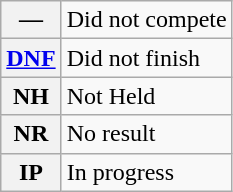<table class="wikitable">
<tr>
<th scope="row" style="text-align: center;">—</th>
<td>Did not compete</td>
</tr>
<tr>
<th scope="row" style="text-align: center;"><a href='#'>DNF</a></th>
<td>Did not finish</td>
</tr>
<tr>
<th scope="row" style="text-align: center;">NH</th>
<td>Not Held</td>
</tr>
<tr>
<th scope="row" style="text-align: center;">NR</th>
<td>No result</td>
</tr>
<tr>
<th scope="row" style="text-align: center;">IP</th>
<td>In progress</td>
</tr>
</table>
